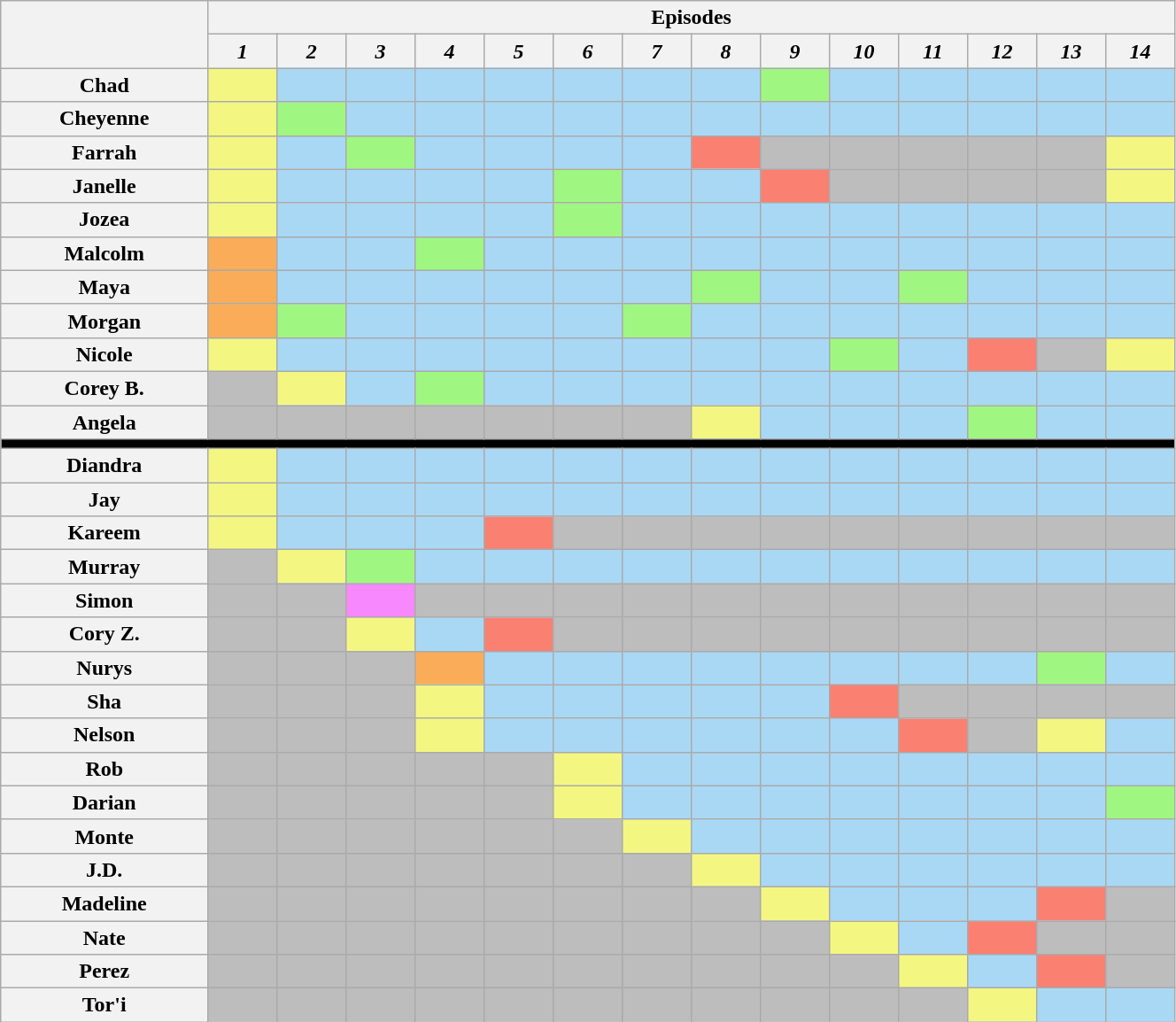<table class="wikitable" style="text-align:center; width:70%;">
<tr>
<th rowspan="2" style="width:15%;"></th>
<th colspan="14" style="text-align:center;">Episodes</th>
</tr>
<tr>
<th style="text-align:center; width:5%;"><em>1</em></th>
<th style="text-align:center; width:5%;"><em>2</em></th>
<th style="text-align:center; width:5%;"><em>3</em></th>
<th style="text-align:center; width:5%;"><em>4</em></th>
<th style="text-align:center; width:5%;"><em>5</em></th>
<th style="text-align:center; width:5%;"><em>6</em></th>
<th style="text-align:center; width:5%;"><em>7</em></th>
<th style="text-align:center; width:5%;"><em>8</em></th>
<th style="text-align:center; width:5%;"><em>9</em></th>
<th style="text-align:center; width:5%;"><em>10</em></th>
<th style="text-align:center; width:5%;"><em>11</em></th>
<th style="text-align:center; width:5%;"><em>12</em></th>
<th style="text-align:center; width:5%;"><em>13</em></th>
<th style="text-align:center; width:5%;"><em>14</em></th>
</tr>
<tr>
<th>Chad</th>
<td style="background:#F3F781;"></td>
<td style="background:#A9D8F5;"></td>
<td style="background:#A9D8F5;"></td>
<td style="background:#A9D8F5;"></td>
<td style="background:#A9D8F5;"></td>
<td style="background:#A9D8F5;"></td>
<td style="background:#A9D8F5;"></td>
<td style="background:#A9D8F5;"></td>
<td style="background:#9FF781;"></td>
<td style="background:#A9D8F5;"></td>
<td style="background:#A9D8F5;"></td>
<td style="background:#A9D8F5;"></td>
<td style="background:#A9D8F5;"></td>
<td style="background:#A9D8F5;"></td>
</tr>
<tr>
<th>Cheyenne</th>
<td style="background:#F3F781;"></td>
<td style="background:#9FF781;"></td>
<td style="background:#A9D8F5;"></td>
<td style="background:#A9D8F5;"></td>
<td style="background:#A9D8F5;"></td>
<td style="background:#A9D8F5;"></td>
<td style="background:#A9D8F5;"></td>
<td style="background:#A9D8F5;"></td>
<td style="background:#A9D8F5;"></td>
<td style="background:#A9D8F5;"></td>
<td style="background:#A9D8F5;"></td>
<td style="background:#A9D8F5;"></td>
<td style="background:#A9D8F5;"></td>
<td style="background:#A9D8F5;"></td>
</tr>
<tr>
<th>Farrah</th>
<td style="background:#F3F781;"></td>
<td style="background:#A9D8F5;"></td>
<td style="background:#9FF781;"></td>
<td style="background:#A9D8F5;"></td>
<td style="background:#A9D8F5;"></td>
<td style="background:#A9D8F5;"></td>
<td style="background:#A9D8F5;"></td>
<td style="background:#FA8072;"></td>
<td style="background:#BDBDBD;"></td>
<td style="background:#BDBDBD;"></td>
<td style="background:#BDBDBD;"></td>
<td style="background:#BDBDBD;"></td>
<td style="background:#BDBDBD;"></td>
<td style="background:#F3F781;"></td>
</tr>
<tr>
<th>Janelle</th>
<td style="background:#F3F781;"></td>
<td style="background:#A9D8F5;"></td>
<td style="background:#A9D8F5;"></td>
<td style="background:#A9D8F5;"></td>
<td style="background:#A9D8F5;"></td>
<td style="background:#9FF781;"></td>
<td style="background:#A9D8F5;"></td>
<td style="background:#A9D8F5;"></td>
<td style="background:#FA8072;"></td>
<td style="background:#BDBDBD;"></td>
<td style="background:#BDBDBD;"></td>
<td style="background:#BDBDBD;"></td>
<td style="background:#BDBDBD;"></td>
<td style="background:#F3F781;"></td>
</tr>
<tr>
<th>Jozea</th>
<td style="background:#F3F781;"></td>
<td style="background:#A9D8F5;"></td>
<td style="background:#A9D8F5;"></td>
<td style="background:#A9D8F5;"></td>
<td style="background:#A9D8F5;"></td>
<td style="background:#9FF781;"></td>
<td style="background:#A9D8F5;"></td>
<td style="background:#A9D8F5;"></td>
<td style="background:#A9D8F5;"></td>
<td style="background:#A9D8F5;"></td>
<td style="background:#A9D8F5;"></td>
<td style="background:#A9D8F5;"></td>
<td style="background:#A9D8F5;"></td>
<td style="background:#A9D8F5;"></td>
</tr>
<tr>
<th>Malcolm</th>
<td style="background:#FAAC58;"></td>
<td style="background:#A9D8F5;"></td>
<td style="background:#A9D8F5;"></td>
<td style="background:#9FF781;"></td>
<td style="background:#A9D8F5;"></td>
<td style="background:#A9D8F5;"></td>
<td style="background:#A9D8F5;"></td>
<td style="background:#A9D8F5;"></td>
<td style="background:#A9D8F5;"></td>
<td style="background:#A9D8F5;"></td>
<td style="background:#A9D8F5;"></td>
<td style="background:#A9D8F5;"></td>
<td style="background:#A9D8F5;"></td>
<td style="background:#A9D8F5;"></td>
</tr>
<tr>
<th>Maya</th>
<td style="background:#FAAC58;"></td>
<td style="background:#A9D8F5;"></td>
<td style="background:#A9D8F5;"></td>
<td style="background:#A9D8F5;"></td>
<td style="background:#A9D8F5;"></td>
<td style="background:#A9D8F5;"></td>
<td style="background:#A9D8F5;"></td>
<td style="background:#9FF781;"></td>
<td style="background:#A9D8F5;"></td>
<td style="background:#A9D8F5;"></td>
<td style="background:#9FF781;"></td>
<td style="background:#A9D8F5;"></td>
<td style="background:#A9D8F5;"></td>
<td style="background:#A9D8F5;"></td>
</tr>
<tr>
<th>Morgan</th>
<td style="background:#FAAC58;"></td>
<td style="background:#9FF781;"></td>
<td style="background:#A9D8F5;"></td>
<td style="background:#A9D8F5;"></td>
<td style="background:#A9D8F5;"></td>
<td style="background:#A9D8F5;"></td>
<td style="background:#9FF781;"></td>
<td style="background:#A9D8F5;"></td>
<td style="background:#A9D8F5;"></td>
<td style="background:#A9D8F5;"></td>
<td style="background:#A9D8F5;"></td>
<td style="background:#A9D8F5;"></td>
<td style="background:#A9D8F5;"></td>
<td style="background:#A9D8F5;"></td>
</tr>
<tr>
<th>Nicole</th>
<td style="background:#F3F781;"></td>
<td style="background:#A9D8F5;"></td>
<td style="background:#A9D8F5;"></td>
<td style="background:#A9D8F5;"></td>
<td style="background:#A9D8F5;"></td>
<td style="background:#A9D8F5;"></td>
<td style="background:#A9D8F5;"></td>
<td style="background:#A9D8F5;"></td>
<td style="background:#A9D8F5;"></td>
<td style="background:#9FF781;"></td>
<td style="background:#A9D8F5;"></td>
<td style="background:#FA8072;"></td>
<td style="background:#BDBDBD;"></td>
<td style="background:#F3F781;"></td>
</tr>
<tr>
<th>Corey B.</th>
<td style="background:#BDBDBD;"></td>
<td style="background:#F3F781;"></td>
<td style="background:#A9D8F5;"></td>
<td style="background:#9FF781;"></td>
<td style="background:#A9D8F5;"></td>
<td style="background:#A9D8F5;"></td>
<td style="background:#A9D8F5;"></td>
<td style="background:#A9D8F5;"></td>
<td style="background:#A9D8F5;"></td>
<td style="background:#A9D8F5;"></td>
<td style="background:#A9D8F5;"></td>
<td style="background:#A9D8F5;"></td>
<td style="background:#A9D8F5;"></td>
<td style="background:#A9D8F5;"></td>
</tr>
<tr>
<th>Angela</th>
<td style="background:#BDBDBD;"></td>
<td style="background:#BDBDBD;"></td>
<td style="background:#BDBDBD;"></td>
<td style="background:#BDBDBD;"></td>
<td style="background:#BDBDBD;"></td>
<td style="background:#BDBDBD;"></td>
<td style="background:#BDBDBD;"></td>
<td style="background:#F3F781;"></td>
<td style="background:#A9D8F5;"></td>
<td style="background:#A9D8F5;"></td>
<td style="background:#A9D8F5;"></td>
<td style="background:#9FF781;"></td>
<td style="background:#A9D8F5;"></td>
<td style="background:#A9D8F5;"></td>
</tr>
<tr>
<th colspan="15" style="background:#000;"></th>
</tr>
<tr>
<th>Diandra</th>
<td style="background:#F3F781;"></td>
<td style="background:#A9D8F5;"></td>
<td style="background:#A9D8F5;"></td>
<td style="background:#A9D8F5;"></td>
<td style="background:#A9D8F5;"></td>
<td style="background:#A9D8F5;"></td>
<td style="background:#A9D8F5;"></td>
<td style="background:#A9D8F5;"></td>
<td style="background:#A9D8F5;"></td>
<td style="background:#A9D8F5;"></td>
<td style="background:#A9D8F5;"></td>
<td style="background:#A9D8F5;"></td>
<td style="background:#A9D8F5;"></td>
<td style="background:#A9D8F5;"></td>
</tr>
<tr>
<th>Jay</th>
<td style="background:#F3F781;"></td>
<td style="background:#A9D8F5;"></td>
<td style="background:#A9D8F5;"></td>
<td style="background:#A9D8F5;"></td>
<td style="background:#A9D8F5;"></td>
<td style="background:#A9D8F5;"></td>
<td style="background:#A9D8F5;"></td>
<td style="background:#A9D8F5;"></td>
<td style="background:#A9D8F5;"></td>
<td style="background:#A9D8F5;"></td>
<td style="background:#A9D8F5;"></td>
<td style="background:#A9D8F5;"></td>
<td style="background:#A9D8F5;"></td>
<td style="background:#A9D8F5;"></td>
</tr>
<tr>
<th>Kareem</th>
<td style="background:#F3F781;"></td>
<td style="background:#A9D8F5;"></td>
<td style="background:#A9D8F5;"></td>
<td style="background:#A9D8F5;"></td>
<td style="background:#FA8072;"></td>
<td style="background:#BDBDBD;"></td>
<td style="background:#BDBDBD;"></td>
<td style="background:#BDBDBD;"></td>
<td style="background:#BDBDBD;"></td>
<td style="background:#BDBDBD;"></td>
<td style="background:#BDBDBD;"></td>
<td style="background:#BDBDBD;"></td>
<td style="background:#BDBDBD;"></td>
<td style="background:#BDBDBD;"></td>
</tr>
<tr>
<th>Murray</th>
<td style="background:#BDBDBD;"></td>
<td style="background:#F3F781;"></td>
<td style="background:#9FF781;"></td>
<td style="background:#A9D8F5;"></td>
<td style="background:#A9D8F5;"></td>
<td style="background:#A9D8F5;"></td>
<td style="background:#A9D8F5;"></td>
<td style="background:#A9D8F5;"></td>
<td style="background:#A9D8F5;"></td>
<td style="background:#A9D8F5;"></td>
<td style="background:#A9D8F5;"></td>
<td style="background:#A9D8F5;"></td>
<td style="background:#A9D8F5;"></td>
<td style="background:#A9D8F5;"></td>
</tr>
<tr>
<th>Simon</th>
<td style="background:#BDBDBD;"></td>
<td style="background:#BDBDBD;"></td>
<td style="background:#F888FD;"></td>
<td style="background:#BDBDBD;"></td>
<td style="background:#BDBDBD;"></td>
<td style="background:#BDBDBD;"></td>
<td style="background:#BDBDBD;"></td>
<td style="background:#BDBDBD;"></td>
<td style="background:#BDBDBD;"></td>
<td style="background:#BDBDBD;"></td>
<td style="background:#BDBDBD;"></td>
<td style="background:#BDBDBD;"></td>
<td style="background:#BDBDBD;"></td>
<td style="background:#BDBDBD;"></td>
</tr>
<tr>
<th>Cory Z.</th>
<td style="background:#BDBDBD;"></td>
<td style="background:#BDBDBD;"></td>
<td style="background:#F3F781;"></td>
<td style="background:#A9D8F5;"></td>
<td style="background:#FA8072;"></td>
<td style="background:#BDBDBD;"></td>
<td style="background:#BDBDBD;"></td>
<td style="background:#BDBDBD;"></td>
<td style="background:#BDBDBD;"></td>
<td style="background:#BDBDBD;"></td>
<td style="background:#BDBDBD;"></td>
<td style="background:#BDBDBD;"></td>
<td style="background:#BDBDBD;"></td>
<td style="background:#BDBDBD;"></td>
</tr>
<tr>
<th>Nurys</th>
<td style="background:#BDBDBD;"></td>
<td style="background:#BDBDBD;"></td>
<td style="background:#BDBDBD;"></td>
<td style="background:#FAAC58;"></td>
<td style="background:#A9D8F5;"></td>
<td style="background:#A9D8F5;"></td>
<td style="background:#A9D8F5;"></td>
<td style="background:#A9D8F5;"></td>
<td style="background:#A9D8F5;"></td>
<td style="background:#A9D8F5;"></td>
<td style="background:#A9D8F5;"></td>
<td style="background:#A9D8F5;"></td>
<td style="background:#9FF781;"></td>
<td style="background:#A9D8F5;"></td>
</tr>
<tr>
<th>Sha</th>
<td style="background:#BDBDBD;"></td>
<td style="background:#BDBDBD;"></td>
<td style="background:#BDBDBD;"></td>
<td style="background:#F3F781;"></td>
<td style="background:#A9D8F5;"></td>
<td style="background:#A9D8F5;"></td>
<td style="background:#A9D8F5;"></td>
<td style="background:#A9D8F5;"></td>
<td style="background:#A9D8F5;"></td>
<td style="background:#FA8072;"></td>
<td style="background:#BDBDBD;"></td>
<td style="background:#BDBDBD;"></td>
<td style="background:#BDBDBD;"></td>
<td style="background:#BDBDBD;"></td>
</tr>
<tr>
<th>Nelson</th>
<td style="background:#BDBDBD;"></td>
<td style="background:#BDBDBD;"></td>
<td style="background:#BDBDBD;"></td>
<td style="background:#F3F781;"></td>
<td style="background:#A9D8F5;"></td>
<td style="background:#A9D8F5;"></td>
<td style="background:#A9D8F5;"></td>
<td style="background:#A9D8F5;"></td>
<td style="background:#A9D8F5;"></td>
<td style="background:#A9D8F5;"></td>
<td style="background:#FA8072;"></td>
<td style="background:#BDBDBD;"></td>
<td style="background:#F3F781;"></td>
<td style="background:#A9D8F5;"></td>
</tr>
<tr>
<th>Rob</th>
<td style="background:#BDBDBD;"></td>
<td style="background:#BDBDBD;"></td>
<td style="background:#BDBDBD;"></td>
<td style="background:#BDBDBD;"></td>
<td style="background:#BDBDBD;"></td>
<td style="background:#F3F781;"></td>
<td style="background:#A9D8F5;"></td>
<td style="background:#A9D8F5;"></td>
<td style="background:#A9D8F5;"></td>
<td style="background:#A9D8F5;"></td>
<td style="background:#A9D8F5;"></td>
<td style="background:#A9D8F5;"></td>
<td style="background:#A9D8F5;"></td>
<td style="background:#A9D8F5;"></td>
</tr>
<tr>
<th>Darian</th>
<td style="background:#BDBDBD;"></td>
<td style="background:#BDBDBD;"></td>
<td style="background:#BDBDBD;"></td>
<td style="background:#BDBDBD;"></td>
<td style="background:#BDBDBD;"></td>
<td style="background:#F3F781;"></td>
<td style="background:#A9D8F5;"></td>
<td style="background:#A9D8F5;"></td>
<td style="background:#A9D8F5;"></td>
<td style="background:#A9D8F5;"></td>
<td style="background:#A9D8F5;"></td>
<td style="background:#A9D8F5;"></td>
<td style="background:#A9D8F5;"></td>
<td style="background:#9FF781;"></td>
</tr>
<tr>
<th>Monte</th>
<td style="background:#BDBDBD;"></td>
<td style="background:#BDBDBD;"></td>
<td style="background:#BDBDBD;"></td>
<td style="background:#BDBDBD;"></td>
<td style="background:#BDBDBD;"></td>
<td style="background:#BDBDBD;"></td>
<td style="background:#F3F781;"></td>
<td style="background:#A9D8F5;"></td>
<td style="background:#A9D8F5;"></td>
<td style="background:#A9D8F5;"></td>
<td style="background:#A9D8F5;"></td>
<td style="background:#A9D8F5;"></td>
<td style="background:#A9D8F5;"></td>
<td style="background:#A9D8F5;"></td>
</tr>
<tr>
<th>J.D.</th>
<td style="background:#BDBDBD;"></td>
<td style="background:#BDBDBD;"></td>
<td style="background:#BDBDBD;"></td>
<td style="background:#BDBDBD;"></td>
<td style="background:#BDBDBD;"></td>
<td style="background:#BDBDBD;"></td>
<td style="background:#BDBDBD;"></td>
<td style="background:#F3F781;"></td>
<td style="background:#A9D8F5;"></td>
<td style="background:#A9D8F5;"></td>
<td style="background:#A9D8F5;"></td>
<td style="background:#A9D8F5;"></td>
<td style="background:#A9D8F5;"></td>
<td style="background:#A9D8F5;"></td>
</tr>
<tr>
<th>Madeline</th>
<td style="background:#BDBDBD;"></td>
<td style="background:#BDBDBD;"></td>
<td style="background:#BDBDBD;"></td>
<td style="background:#BDBDBD;"></td>
<td style="background:#BDBDBD;"></td>
<td style="background:#BDBDBD;"></td>
<td style="background:#BDBDBD;"></td>
<td style="background:#BDBDBD;"></td>
<td style="background:#F3F781;"></td>
<td style="background:#A9D8F5;"></td>
<td style="background:#A9D8F5;"></td>
<td style="background:#A9D8F5;"></td>
<td style="background:#FA8072;"></td>
<td style="background:#BDBDBD;"></td>
</tr>
<tr>
<th>Nate</th>
<td style="background:#BDBDBD;"></td>
<td style="background:#BDBDBD;"></td>
<td style="background:#BDBDBD;"></td>
<td style="background:#BDBDBD;"></td>
<td style="background:#BDBDBD;"></td>
<td style="background:#BDBDBD;"></td>
<td style="background:#BDBDBD;"></td>
<td style="background:#BDBDBD;"></td>
<td style="background:#BDBDBD;"></td>
<td style="background:#F3F781;"></td>
<td style="background:#A9D8F5;"></td>
<td style="background:#FA8072;"></td>
<td style="background:#BDBDBD;"></td>
<td style="background:#BDBDBD;"></td>
</tr>
<tr>
<th>Perez</th>
<td style="background:#BDBDBD;"></td>
<td style="background:#BDBDBD;"></td>
<td style="background:#BDBDBD;"></td>
<td style="background:#BDBDBD;"></td>
<td style="background:#BDBDBD;"></td>
<td style="background:#BDBDBD;"></td>
<td style="background:#BDBDBD;"></td>
<td style="background:#BDBDBD;"></td>
<td style="background:#BDBDBD;"></td>
<td style="background:#BDBDBD;"></td>
<td style="background:#F3F781;"></td>
<td style="background:#A9D8F5;"></td>
<td style="background:#FA8072;"></td>
<td style="background:#BDBDBD;"></td>
</tr>
<tr>
<th>Tor'i</th>
<td style="background:#BDBDBD;"></td>
<td style="background:#BDBDBD;"></td>
<td style="background:#BDBDBD;"></td>
<td style="background:#BDBDBD;"></td>
<td style="background:#BDBDBD;"></td>
<td style="background:#BDBDBD;"></td>
<td style="background:#BDBDBD;"></td>
<td style="background:#BDBDBD;"></td>
<td style="background:#BDBDBD;"></td>
<td style="background:#BDBDBD;"></td>
<td style="background:#BDBDBD;"></td>
<td style="background:#F3F781;"></td>
<td style="background:#A9D8F5;"></td>
<td style="background:#A9D8F5;"></td>
</tr>
</table>
